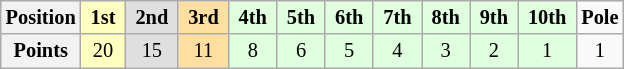<table class="wikitable" style="font-size:85%; text-align:center;">
<tr>
<th scope="row">Position</th>
<td style="background:#ffffbf;"> <strong>1st</strong> </td>
<td style="background:#dfdfdf;"> <strong>2nd</strong> </td>
<td style="background:#ffdf9f;"> <strong>3rd</strong> </td>
<td style="background:#dfffdf;"> <strong>4th</strong> </td>
<td style="background:#dfffdf;"> <strong>5th</strong> </td>
<td style="background:#dfffdf;"> <strong>6th</strong> </td>
<td style="background:#dfffdf;"> <strong>7th</strong> </td>
<td style="background:#dfffdf;"> <strong>8th</strong> </td>
<td style="background:#dfffdf;"> <strong>9th</strong> </td>
<td style="background:#dfffdf;"> <strong>10th</strong> </td>
<td><strong>Pole</strong></td>
</tr>
<tr>
<th scope="row">Points</th>
<td style="background:#ffffbf;">20</td>
<td style="background:#dfdfdf;">15</td>
<td style="background:#ffdf9f;">11</td>
<td style="background:#dfffdf;">8</td>
<td style="background:#dfffdf;">6</td>
<td style="background:#dfffdf;">5</td>
<td style="background:#dfffdf;">4</td>
<td style="background:#dfffdf;">3</td>
<td style="background:#dfffdf;">2</td>
<td style="background:#dfffdf;">1</td>
<td>1</td>
</tr>
</table>
